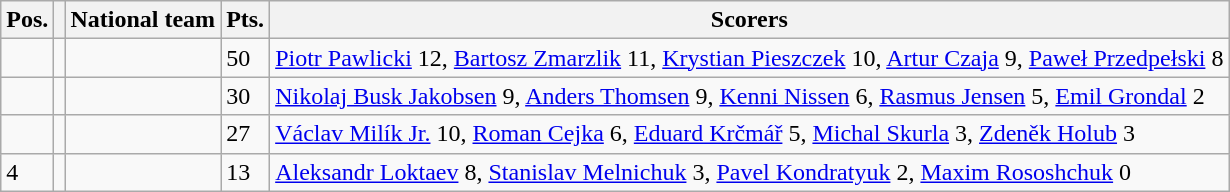<table class=wikitable>
<tr>
<th>Pos.</th>
<th></th>
<th>National team</th>
<th>Pts.</th>
<th>Scorers</th>
</tr>
<tr>
<td></td>
<td></td>
<td align=left></td>
<td>50</td>
<td><a href='#'>Piotr Pawlicki</a> 12, <a href='#'>Bartosz Zmarzlik</a> 11, <a href='#'>Krystian Pieszczek</a> 10, <a href='#'>Artur Czaja</a> 9, <a href='#'>Paweł Przedpełski</a> 8</td>
</tr>
<tr>
<td></td>
<td></td>
<td align=left></td>
<td>30</td>
<td><a href='#'>Nikolaj Busk Jakobsen</a> 9, <a href='#'>Anders Thomsen</a> 9, <a href='#'>Kenni Nissen</a> 6, <a href='#'>Rasmus Jensen</a> 5, <a href='#'>Emil Grondal</a> 2</td>
</tr>
<tr>
<td></td>
<td></td>
<td align=left></td>
<td>27</td>
<td><a href='#'>Václav Milík Jr.</a> 10, <a href='#'>Roman Cejka</a> 6, <a href='#'>Eduard Krčmář</a> 5, <a href='#'>Michal Skurla</a> 3, <a href='#'>Zdeněk Holub</a> 3</td>
</tr>
<tr>
<td>4</td>
<td></td>
<td align=left></td>
<td>13</td>
<td><a href='#'>Aleksandr Loktaev</a> 8, <a href='#'>Stanislav Melnichuk</a> 3, <a href='#'>Pavel Kondratyuk</a> 2, <a href='#'>Maxim Rososhchuk</a> 0</td>
</tr>
</table>
